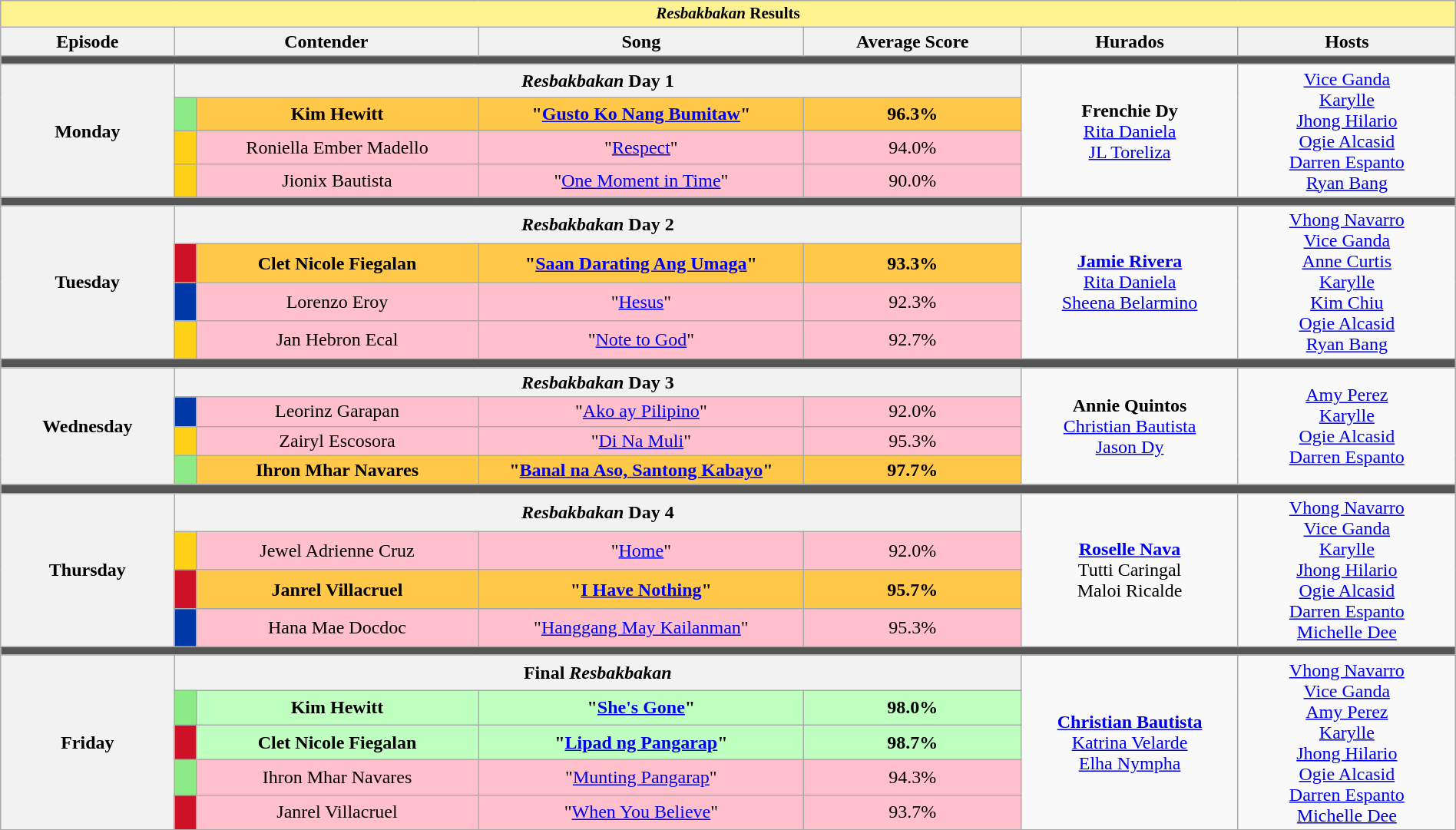<table class="wikitable mw-collapsible" style="width:100%; text-align:center;">
<tr>
<th colspan="7" style="background-color:#fff291;font-size:14px"><em>Resbakbakan</em> Results</th>
</tr>
<tr>
<th width="8%">Episode</th>
<th colspan="2" width="14%">Contender</th>
<th width="15%">Song</th>
<th width="10%">Average Score</th>
<th width="10%">Hurados</th>
<th width="10%">Hosts</th>
</tr>
<tr>
<td colspan="7" style="background:#555;"></td>
</tr>
<tr>
<th rowspan="4">Monday<br></th>
<th colspan="4"><em>Resbakbakan</em> Day 1</th>
<td rowspan="4"><strong>Frenchie Dy</strong><br><a href='#'>Rita Daniela</a><br><a href='#'>JL Toreliza</a></td>
<td rowspan="4"><a href='#'>Vice Ganda</a><br><a href='#'>Karylle</a><br><a href='#'>Jhong Hilario</a><br><a href='#'>Ogie Alcasid</a><br><a href='#'>Darren Espanto</a><br><a href='#'>Ryan Bang</a></td>
</tr>
<tr style="background:#ffc848" |>
<td style="background:#8deb87" width="1%"></td>
<td><strong>Kim Hewitt</strong></td>
<td><strong>"<a href='#'>Gusto Ko Nang Bumitaw</a>"</strong></td>
<td><strong>96.3%</strong></td>
</tr>
<tr style="background:pink" |>
<td style="background:#FCD116" width="1%"></td>
<td>Roniella Ember Madello</td>
<td>"<a href='#'>Respect</a>"</td>
<td>94.0%</td>
</tr>
<tr style="background:pink" |>
<td style="background:#FCD116" width="1%"></td>
<td>Jionix Bautista</td>
<td>"<a href='#'>One Moment in Time</a>"</td>
<td>90.0%</td>
</tr>
<tr>
<td colspan="7" style="background:#555;"></td>
</tr>
<tr>
<th rowspan="4">Tuesday<br></th>
<th colspan="4"><em>Resbakbakan</em> Day 2</th>
<td rowspan="4"><strong><a href='#'>Jamie Rivera</a></strong><br><a href='#'>Rita Daniela</a><br><a href='#'>Sheena Belarmino</a></td>
<td rowspan="4"><a href='#'>Vhong Navarro</a><br><a href='#'>Vice Ganda</a><br><a href='#'>Anne Curtis</a><br><a href='#'>Karylle</a><br><a href='#'>Kim Chiu</a><br><a href='#'>Ogie Alcasid</a><br><a href='#'>Ryan Bang</a></td>
</tr>
<tr style="background:#ffc848" |>
<td style="background:#CE1126" width="1%"></td>
<td><strong>Clet Nicole Fiegalan</strong></td>
<td><strong>"<a href='#'>Saan Darating Ang Umaga</a>"</strong></td>
<td><strong>93.3%</strong></td>
</tr>
<tr style="background:pink" |>
<td style="background:#0038A8" width="1%"></td>
<td>Lorenzo Eroy</td>
<td>"<a href='#'>Hesus</a>"</td>
<td>92.3%</td>
</tr>
<tr style="background:pink" |>
<td style="background:#FCD116" width="1%"></td>
<td>Jan Hebron Ecal</td>
<td>"<a href='#'>Note to God</a>"</td>
<td>92.7%</td>
</tr>
<tr>
<td colspan="7" style="background:#555;"></td>
</tr>
<tr>
<th rowspan="4">Wednesday<br></th>
<th colspan="4"><em>Resbakbakan</em> Day 3</th>
<td rowspan="4"><strong>Annie Quintos</strong><br><a href='#'>Christian Bautista</a><br><a href='#'>Jason Dy</a></td>
<td rowspan="4"><a href='#'>Amy Perez</a><br><a href='#'>Karylle</a><br><a href='#'>Ogie Alcasid</a><br><a href='#'>Darren Espanto</a></td>
</tr>
<tr style="background:pink" |>
<td style="background:#0038A8" width="1%"></td>
<td>Leorinz Garapan</td>
<td>"<a href='#'>Ako ay Pilipino</a>"</td>
<td>92.0%</td>
</tr>
<tr style="background:pink" |>
<td style="background:#FCD116" width="1%"></td>
<td>Zairyl Escosora</td>
<td>"<a href='#'>Di Na Muli</a>"</td>
<td>95.3%</td>
</tr>
<tr style="background:#ffc848" |>
<td style="background:#8deb87" width="1%"></td>
<td><strong>Ihron Mhar Navares</strong></td>
<td><strong>"<a href='#'>Banal na Aso, Santong Kabayo</a>"</strong></td>
<td><strong>97.7%</strong></td>
</tr>
<tr>
<td colspan="7" style="background:#555;"></td>
</tr>
<tr>
<th rowspan="4">Thursday<br></th>
<th colspan="4"><em>Resbakbakan</em> Day 4</th>
<td rowspan="4"><strong><a href='#'>Roselle Nava</a></strong><br>Tutti Caringal<br>Maloi Ricalde</td>
<td rowspan="4"><a href='#'>Vhong Navarro</a><br><a href='#'>Vice Ganda</a><br><a href='#'>Karylle</a><br><a href='#'>Jhong Hilario</a><br><a href='#'>Ogie Alcasid</a><br><a href='#'>Darren Espanto</a><br><a href='#'>Michelle Dee</a></td>
</tr>
<tr style="background:pink" |>
<td style="background:#FCD116" width="1%"></td>
<td>Jewel Adrienne Cruz</td>
<td>"<a href='#'>Home</a>"</td>
<td>92.0%</td>
</tr>
<tr style="background:#ffc848" |>
<td style="background:#CE1126" width="1%"></td>
<td><strong>Janrel Villacruel</strong></td>
<td><strong>"<a href='#'>I Have Nothing</a>"</strong></td>
<td><strong>95.7%</strong></td>
</tr>
<tr style="background:pink" |>
<td style="background:#0038A8" width="1%"></td>
<td>Hana Mae Docdoc</td>
<td>"<a href='#'>Hanggang May Kailanman</a>"</td>
<td>95.3%</td>
</tr>
<tr>
<td colspan="7" style="background:#555;"></td>
</tr>
<tr>
<th rowspan="5">Friday<br></th>
<th colspan="4">Final <em>Resbakbakan</em></th>
<td rowspan="5"><strong><a href='#'>Christian Bautista</a></strong><br><a href='#'>Katrina Velarde</a><br><a href='#'>Elha Nympha</a></td>
<td rowspan="5"><a href='#'>Vhong Navarro</a><br><a href='#'>Vice Ganda</a><br><a href='#'>Amy Perez</a><br><a href='#'>Karylle</a><br><a href='#'>Jhong Hilario</a><br><a href='#'>Ogie Alcasid</a><br><a href='#'>Darren Espanto</a><br><a href='#'>Michelle Dee</a></td>
</tr>
<tr style="background:#BFFFC0" |>
<td style="background:#8deb87" width="1%"></td>
<td><strong>Kim Hewitt</strong></td>
<td><strong>"<a href='#'>She's Gone</a>"</strong></td>
<td><strong>98.0%</strong></td>
</tr>
<tr style="background:#BFFFC0" |>
<td style="background:#CE1126" width="1%"></td>
<td><strong>Clet Nicole Fiegalan</strong></td>
<td><strong>"<a href='#'>Lipad ng Pangarap</a>"</strong></td>
<td><strong>98.7%</strong></td>
</tr>
<tr style="background:pink" |>
<td style="background:#8deb87" width="1%"></td>
<td>Ihron Mhar Navares</td>
<td>"<a href='#'>Munting Pangarap</a>"</td>
<td>94.3%</td>
</tr>
<tr style="background:pink" |>
<td style="background:#CE1126" width="1%"></td>
<td>Janrel Villacruel</td>
<td>"<a href='#'>When You Believe</a>"</td>
<td>93.7%</td>
</tr>
<tr>
</tr>
</table>
